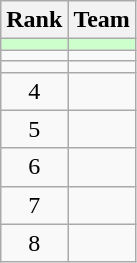<table class="wikitable">
<tr>
<th>Rank</th>
<th>Team</th>
</tr>
<tr bgcolor=ccffcc>
<td align=center></td>
<td></td>
</tr>
<tr>
<td align=center></td>
<td></td>
</tr>
<tr>
<td align=center></td>
<td></td>
</tr>
<tr>
<td align=center>4</td>
<td></td>
</tr>
<tr>
<td align=center>5</td>
<td></td>
</tr>
<tr>
<td align=center>6</td>
<td></td>
</tr>
<tr>
<td align=center>7</td>
<td></td>
</tr>
<tr>
<td align=center>8</td>
<td></td>
</tr>
</table>
